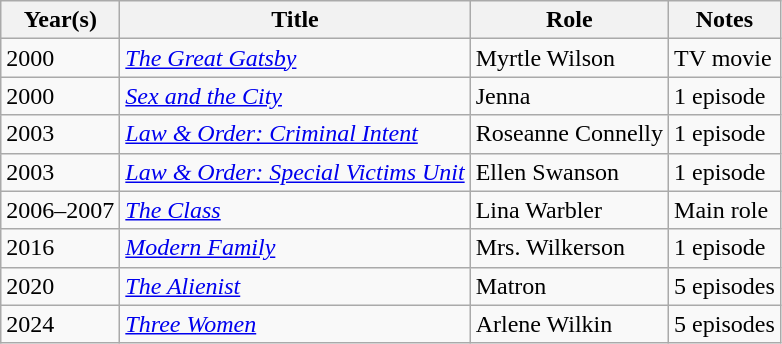<table class="wikitable">
<tr>
<th>Year(s)</th>
<th>Title</th>
<th>Role</th>
<th>Notes</th>
</tr>
<tr>
<td>2000</td>
<td><em><a href='#'>The Great Gatsby</a></em></td>
<td>Myrtle Wilson</td>
<td>TV movie</td>
</tr>
<tr>
<td>2000</td>
<td><em><a href='#'>Sex and the City</a></em></td>
<td>Jenna</td>
<td>1 episode</td>
</tr>
<tr>
<td>2003</td>
<td><em><a href='#'>Law & Order: Criminal Intent</a></em></td>
<td>Roseanne Connelly</td>
<td>1 episode</td>
</tr>
<tr>
<td>2003</td>
<td><em><a href='#'>Law & Order: Special Victims Unit</a></em></td>
<td>Ellen Swanson</td>
<td>1 episode</td>
</tr>
<tr>
<td>2006–2007</td>
<td><em><a href='#'>The Class</a></em></td>
<td>Lina Warbler</td>
<td>Main role</td>
</tr>
<tr>
<td>2016</td>
<td><em><a href='#'>Modern Family</a></em></td>
<td>Mrs. Wilkerson</td>
<td>1 episode</td>
</tr>
<tr>
<td>2020</td>
<td><a href='#'><em>The Alienist</em></a></td>
<td>Matron</td>
<td>5 episodes</td>
</tr>
<tr>
<td>2024</td>
<td><a href='#'><em>Three Women</em></a></td>
<td>Arlene Wilkin</td>
<td>5 episodes</td>
</tr>
</table>
